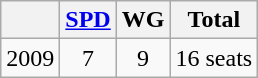<table class="wikitable" style="text-align:center">
<tr>
<th></th>
<th><a href='#'>SPD</a></th>
<th>WG</th>
<th>Total</th>
</tr>
<tr>
<td>2009</td>
<td>7</td>
<td>9</td>
<td>16 seats</td>
</tr>
</table>
